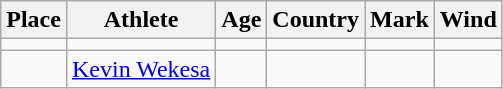<table class="wikitable mw-datatable sortable">
<tr>
<th>Place</th>
<th>Athlete</th>
<th>Age</th>
<th>Country</th>
<th>Mark</th>
<th>Wind</th>
</tr>
<tr>
<td align=center></td>
<td></td>
<td></td>
<td></td>
<td></td>
<td align=right></td>
</tr>
<tr>
<td align=center></td>
<td><a href='#'>Kevin Wekesa</a></td>
<td></td>
<td></td>
<td></td>
<td align=right></td>
</tr>
</table>
